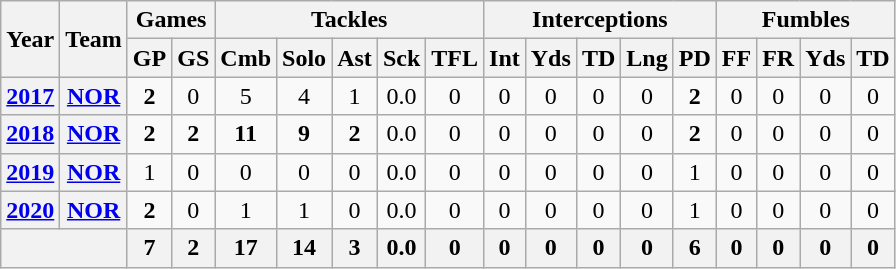<table class="wikitable" style="text-align:center">
<tr>
<th rowspan="2">Year</th>
<th rowspan="2">Team</th>
<th colspan="2">Games</th>
<th colspan="5">Tackles</th>
<th colspan="5">Interceptions</th>
<th colspan="4">Fumbles</th>
</tr>
<tr>
<th>GP</th>
<th>GS</th>
<th>Cmb</th>
<th>Solo</th>
<th>Ast</th>
<th>Sck</th>
<th>TFL</th>
<th>Int</th>
<th>Yds</th>
<th>TD</th>
<th>Lng</th>
<th>PD</th>
<th>FF</th>
<th>FR</th>
<th>Yds</th>
<th>TD</th>
</tr>
<tr>
<th><a href='#'>2017</a></th>
<th><a href='#'>NOR</a></th>
<td><strong>2</strong></td>
<td>0</td>
<td>5</td>
<td>4</td>
<td>1</td>
<td>0.0</td>
<td>0</td>
<td>0</td>
<td>0</td>
<td>0</td>
<td>0</td>
<td><strong>2</strong></td>
<td>0</td>
<td>0</td>
<td>0</td>
<td>0</td>
</tr>
<tr>
<th><a href='#'>2018</a></th>
<th><a href='#'>NOR</a></th>
<td><strong>2</strong></td>
<td><strong>2</strong></td>
<td><strong>11</strong></td>
<td><strong>9</strong></td>
<td><strong>2</strong></td>
<td>0.0</td>
<td>0</td>
<td>0</td>
<td>0</td>
<td>0</td>
<td>0</td>
<td><strong>2</strong></td>
<td>0</td>
<td>0</td>
<td>0</td>
<td>0</td>
</tr>
<tr>
<th><a href='#'>2019</a></th>
<th><a href='#'>NOR</a></th>
<td>1</td>
<td>0</td>
<td>0</td>
<td>0</td>
<td>0</td>
<td>0.0</td>
<td>0</td>
<td>0</td>
<td>0</td>
<td>0</td>
<td>0</td>
<td>1</td>
<td>0</td>
<td>0</td>
<td>0</td>
<td>0</td>
</tr>
<tr>
<th><a href='#'>2020</a></th>
<th><a href='#'>NOR</a></th>
<td><strong>2</strong></td>
<td>0</td>
<td>1</td>
<td>1</td>
<td>0</td>
<td>0.0</td>
<td>0</td>
<td>0</td>
<td>0</td>
<td>0</td>
<td>0</td>
<td>1</td>
<td>0</td>
<td>0</td>
<td>0</td>
<td>0</td>
</tr>
<tr>
<th colspan="2"></th>
<th>7</th>
<th>2</th>
<th>17</th>
<th>14</th>
<th>3</th>
<th>0.0</th>
<th>0</th>
<th>0</th>
<th>0</th>
<th>0</th>
<th>0</th>
<th>6</th>
<th>0</th>
<th>0</th>
<th>0</th>
<th>0</th>
</tr>
</table>
